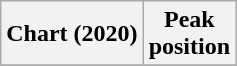<table class="wikitable">
<tr>
<th>Chart (2020)</th>
<th>Peak<br>position</th>
</tr>
<tr>
</tr>
</table>
